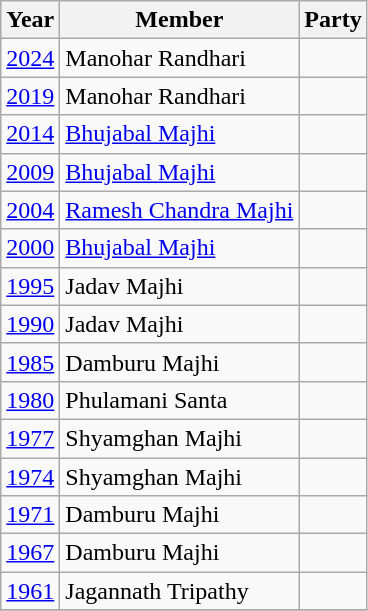<table class="wikitable sortable">
<tr>
<th>Year</th>
<th>Member</th>
<th colspan=2>Party</th>
</tr>
<tr>
<td><a href='#'>2024</a></td>
<td>Manohar Randhari</td>
<td></td>
</tr>
<tr>
<td><a href='#'>2019</a></td>
<td>Manohar Randhari</td>
<td></td>
</tr>
<tr>
<td><a href='#'>2014</a></td>
<td><a href='#'>Bhujabal Majhi</a></td>
<td></td>
</tr>
<tr>
<td><a href='#'>2009</a></td>
<td><a href='#'>Bhujabal Majhi</a></td>
<td></td>
</tr>
<tr>
<td><a href='#'>2004</a></td>
<td><a href='#'>Ramesh Chandra Majhi</a></td>
<td></td>
</tr>
<tr>
<td><a href='#'>2000</a></td>
<td><a href='#'>Bhujabal Majhi</a></td>
<td></td>
</tr>
<tr>
<td><a href='#'>1995</a></td>
<td>Jadav Majhi</td>
<td></td>
</tr>
<tr>
<td><a href='#'>1990</a></td>
<td>Jadav Majhi</td>
<td></td>
</tr>
<tr>
<td><a href='#'>1985</a></td>
<td>Damburu Majhi</td>
<td></td>
</tr>
<tr>
<td><a href='#'>1980</a></td>
<td>Phulamani Santa</td>
<td></td>
</tr>
<tr>
<td><a href='#'>1977</a></td>
<td>Shyamghan Majhi</td>
<td></td>
</tr>
<tr>
<td><a href='#'>1974</a></td>
<td>Shyamghan Majhi</td>
<td></td>
</tr>
<tr>
<td><a href='#'>1971</a></td>
<td>Damburu Majhi</td>
<td></td>
</tr>
<tr>
<td><a href='#'>1967</a></td>
<td>Damburu Majhi</td>
<td></td>
</tr>
<tr>
<td><a href='#'>1961</a></td>
<td>Jagannath Tripathy</td>
<td></td>
</tr>
<tr>
</tr>
</table>
